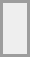<table align="center" border="0" cellpadding="4" cellspacing="4" style="border: 2px solid #9d9d9d;background-color:#eeeeee" valign="midlle">
<tr>
<td><br><div></div></td>
</tr>
</table>
